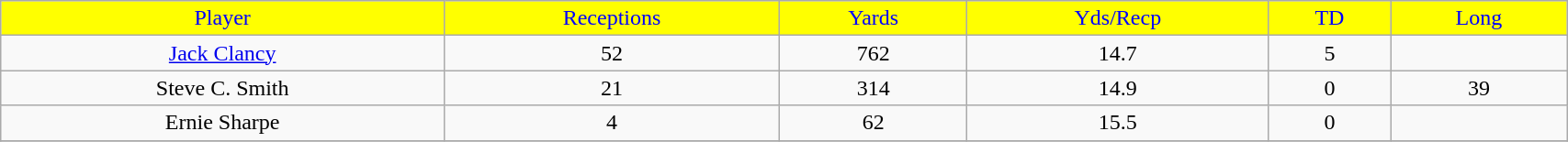<table class="wikitable" width="90%">
<tr align="center"  style="background:yellow;color:blue;">
<td>Player</td>
<td>Receptions</td>
<td>Yards</td>
<td>Yds/Recp</td>
<td>TD</td>
<td>Long</td>
</tr>
<tr align="center" bgcolor="">
<td><a href='#'>Jack Clancy</a></td>
<td>52</td>
<td>762</td>
<td>14.7</td>
<td>5</td>
<td></td>
</tr>
<tr align="center" bgcolor="">
<td>Steve C. Smith</td>
<td>21</td>
<td>314</td>
<td>14.9</td>
<td>0</td>
<td>39</td>
</tr>
<tr align="center" bgcolor="">
<td>Ernie Sharpe</td>
<td>4</td>
<td>62</td>
<td>15.5</td>
<td>0</td>
<td></td>
</tr>
<tr>
</tr>
</table>
